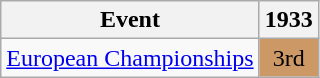<table class="wikitable">
<tr>
<th>Event</th>
<th>1933</th>
</tr>
<tr>
<td><a href='#'>European Championships</a></td>
<td align="center" bgcolor="CC9966">3rd</td>
</tr>
</table>
